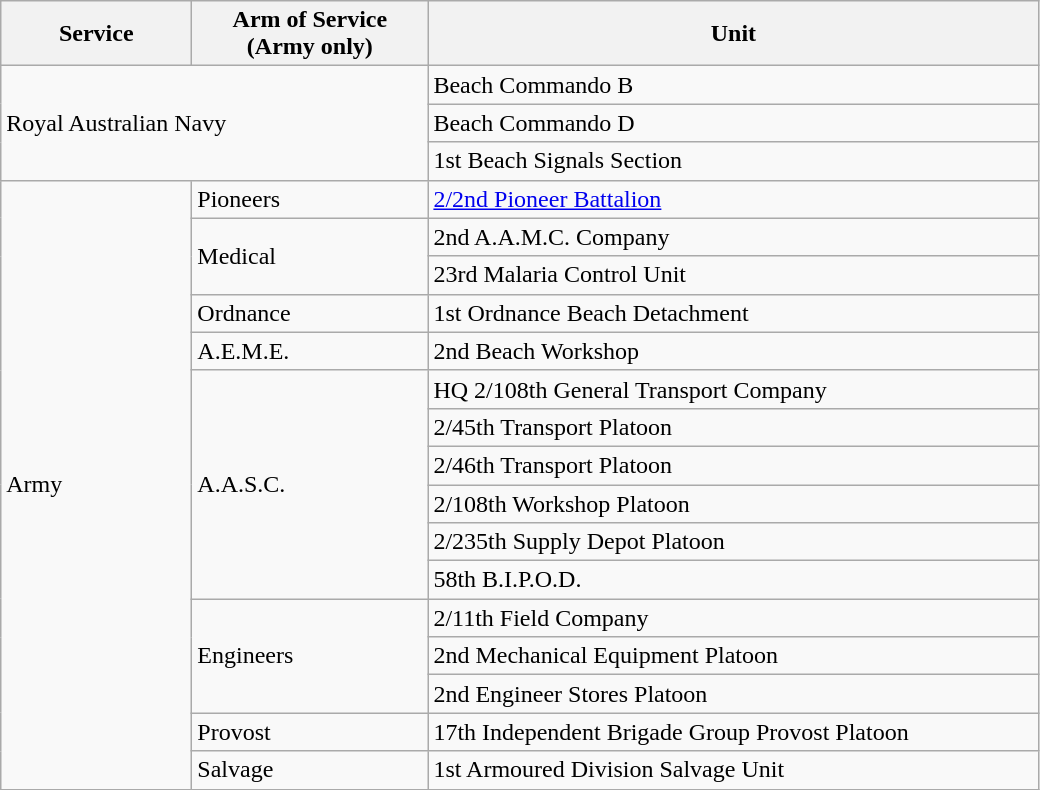<table class="wikitable">
<tr>
<th scope="col" width="120">Service</th>
<th scope="col" width="150">Arm of Service<br>(Army only)</th>
<th scope="col" width="400">Unit</th>
</tr>
<tr>
<td rowspan="3" colspan="2">Royal Australian Navy</td>
<td>Beach Commando B</td>
</tr>
<tr>
<td>Beach Commando D</td>
</tr>
<tr>
<td>1st Beach Signals Section</td>
</tr>
<tr>
<td rowspan="16">Army</td>
<td>Pioneers</td>
<td><a href='#'>2/2nd Pioneer Battalion</a></td>
</tr>
<tr>
<td rowspan="2">Medical</td>
<td>2nd A.A.M.C. Company</td>
</tr>
<tr>
<td>23rd Malaria Control Unit</td>
</tr>
<tr>
<td>Ordnance</td>
<td>1st Ordnance Beach Detachment</td>
</tr>
<tr>
<td>A.E.M.E.</td>
<td>2nd Beach Workshop</td>
</tr>
<tr>
<td rowspan="6">A.A.S.C.</td>
<td>HQ 2/108th General Transport Company</td>
</tr>
<tr>
<td>2/45th Transport Platoon</td>
</tr>
<tr>
<td>2/46th Transport Platoon</td>
</tr>
<tr>
<td>2/108th Workshop Platoon</td>
</tr>
<tr>
<td>2/235th Supply Depot Platoon</td>
</tr>
<tr>
<td>58th B.I.P.O.D.</td>
</tr>
<tr>
<td rowspan="3">Engineers</td>
<td>2/11th Field Company</td>
</tr>
<tr>
<td>2nd Mechanical Equipment Platoon</td>
</tr>
<tr>
<td>2nd Engineer Stores Platoon</td>
</tr>
<tr>
<td>Provost</td>
<td>17th Independent Brigade Group Provost Platoon</td>
</tr>
<tr>
<td>Salvage</td>
<td>1st Armoured Division Salvage Unit</td>
</tr>
</table>
